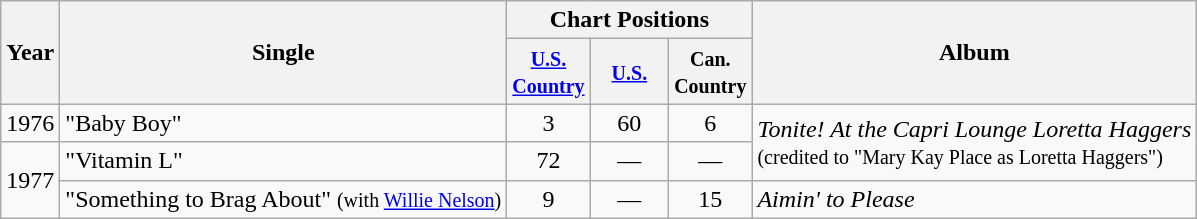<table class="wikitable sortable" style="font-size: 100%;">
<tr>
<th rowspan="2">Year</th>
<th rowspan="2">Single</th>
<th colspan="3">Chart Positions</th>
<th rowspan="2">Album</th>
</tr>
<tr>
<th style="width:45px;"><small><a href='#'>U.S. Country</a></small></th>
<th style="width:45px;"><small><a href='#'>U.S.</a></small></th>
<th style="width:45px;"><small>Can. Country</small></th>
</tr>
<tr>
<td>1976</td>
<td>"Baby Boy"</td>
<td style="text-align:center;">3</td>
<td style="text-align:center;">60</td>
<td style="text-align:center;">6</td>
<td rowspan="2"><em>Tonite! At the Capri Lounge Loretta Haggers</em><br><small>(credited to "Mary Kay Place as Loretta Haggers")</small></td>
</tr>
<tr>
<td rowspan="2">1977</td>
<td>"Vitamin L"</td>
<td style="text-align:center;">72</td>
<td style="text-align:center;">—</td>
<td style="text-align:center;">—</td>
</tr>
<tr>
<td>"Something to Brag About" <small>(with <a href='#'>Willie Nelson</a>)</small></td>
<td style="text-align:center;">9</td>
<td style="text-align:center;">—</td>
<td style="text-align:center;">15</td>
<td><em>Aimin' to Please</em></td>
</tr>
</table>
